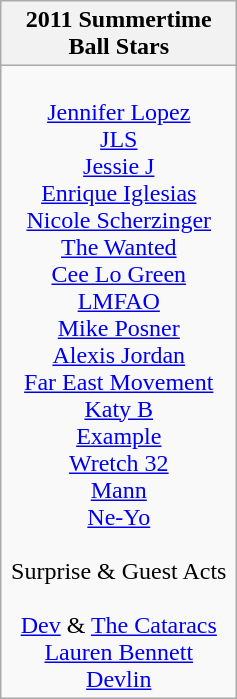<table class="wikitable">
<tr>
<th>2011 Summertime Ball Stars</th>
</tr>
<tr>
<td style="text-align:center; vertical-align:top; width:150px;"><br><a href='#'>Jennifer Lopez</a>
<br><a href='#'>JLS</a>
<br><a href='#'>Jessie J</a>
<br><a href='#'>Enrique Iglesias</a>
<br><a href='#'>Nicole Scherzinger</a>
<br><a href='#'>The Wanted</a>
<br><a href='#'>Cee Lo Green</a>
<br><a href='#'>LMFAO</a>
<br><a href='#'>Mike Posner</a>
<br><a href='#'>Alexis Jordan</a>
<br><a href='#'>Far East Movement</a>
<br><a href='#'>Katy B</a>
<br><a href='#'>Example</a>
<br><a href='#'>Wretch 32</a>
<br><a href='#'>Mann</a>
<br><a href='#'>Ne-Yo</a>
<br>
<br>Surprise & Guest Acts
<br>
<br><a href='#'>Dev</a> & <a href='#'>The Cataracs</a>
<br><a href='#'>Lauren Bennett</a>
<br><a href='#'>Devlin</a></td>
</tr>
</table>
